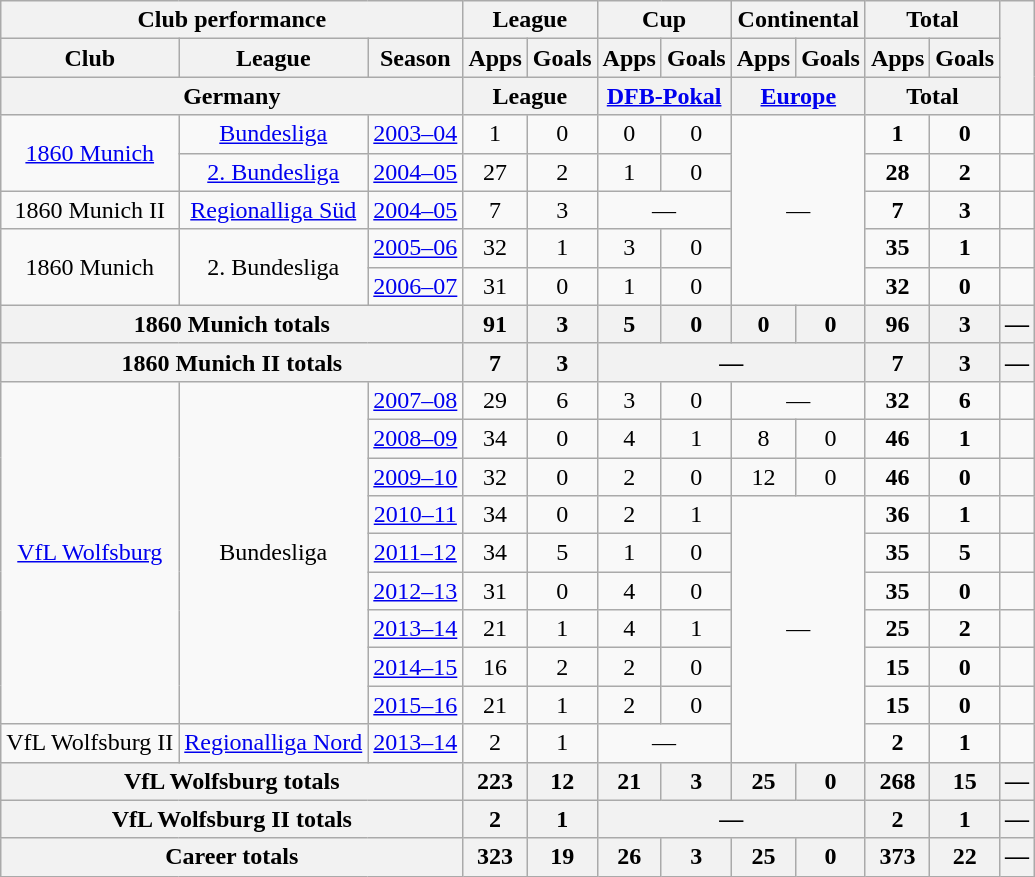<table class="wikitable" Style="text-align: center;font-size:100%">
<tr>
<th colspan="3">Club performance</th>
<th colspan="2">League</th>
<th colspan="2">Cup</th>
<th colspan="2">Continental</th>
<th colspan="2">Total</th>
<th rowspan="3"></th>
</tr>
<tr>
<th>Club</th>
<th>League</th>
<th>Season</th>
<th>Apps</th>
<th>Goals</th>
<th>Apps</th>
<th>Goals</th>
<th>Apps</th>
<th>Goals</th>
<th>Apps</th>
<th>Goals</th>
</tr>
<tr>
<th colspan="3">Germany</th>
<th colspan="2">League</th>
<th colspan="2"><a href='#'>DFB-Pokal</a></th>
<th colspan="2"><a href='#'>Europe</a></th>
<th colspan="2">Total</th>
</tr>
<tr>
<td rowspan="2"><a href='#'>1860 Munich</a></td>
<td><a href='#'>Bundesliga</a></td>
<td><a href='#'>2003–04</a></td>
<td>1</td>
<td>0</td>
<td>0</td>
<td>0</td>
<td rowspan="5" colspan="2">—</td>
<td><strong>1</strong></td>
<td><strong>0</strong></td>
<td></td>
</tr>
<tr>
<td><a href='#'>2. Bundesliga</a></td>
<td><a href='#'>2004–05</a></td>
<td>27</td>
<td>2</td>
<td>1</td>
<td>0</td>
<td><strong>28</strong></td>
<td><strong>2</strong></td>
<td></td>
</tr>
<tr>
<td>1860 Munich II</td>
<td><a href='#'>Regionalliga Süd</a></td>
<td><a href='#'>2004–05</a></td>
<td>7</td>
<td>3</td>
<td colspan="2">—</td>
<td><strong>7</strong></td>
<td><strong>3</strong></td>
<td></td>
</tr>
<tr>
<td rowspan="2">1860 Munich</td>
<td rowspan="2">2. Bundesliga</td>
<td><a href='#'>2005–06</a></td>
<td>32</td>
<td>1</td>
<td>3</td>
<td>0</td>
<td><strong>35</strong></td>
<td><strong>1</strong></td>
<td></td>
</tr>
<tr>
<td><a href='#'>2006–07</a></td>
<td>31</td>
<td>0</td>
<td>1</td>
<td>0</td>
<td><strong>32</strong></td>
<td><strong>0</strong></td>
<td></td>
</tr>
<tr>
<th colspan="3">1860 Munich totals</th>
<th>91</th>
<th>3</th>
<th>5</th>
<th>0</th>
<th>0</th>
<th>0</th>
<th>96</th>
<th>3</th>
<th>—</th>
</tr>
<tr>
<th colspan="3">1860 Munich II totals</th>
<th>7</th>
<th>3</th>
<th colspan="4">—</th>
<th>7</th>
<th>3</th>
<th>—</th>
</tr>
<tr>
<td rowspan="9"><a href='#'>VfL Wolfsburg</a></td>
<td rowspan="9">Bundesliga</td>
<td><a href='#'>2007–08</a></td>
<td>29</td>
<td>6</td>
<td>3</td>
<td>0</td>
<td colspan="2">—</td>
<td><strong>32</strong></td>
<td><strong>6</strong></td>
<td></td>
</tr>
<tr>
<td><a href='#'>2008–09</a></td>
<td>34</td>
<td>0</td>
<td>4</td>
<td>1</td>
<td>8</td>
<td>0</td>
<td><strong>46</strong></td>
<td><strong>1</strong></td>
<td></td>
</tr>
<tr>
<td><a href='#'>2009–10</a></td>
<td>32</td>
<td>0</td>
<td>2</td>
<td>0</td>
<td>12</td>
<td>0</td>
<td><strong>46</strong></td>
<td><strong>0</strong></td>
<td></td>
</tr>
<tr>
<td><a href='#'>2010–11</a></td>
<td>34</td>
<td>0</td>
<td>2</td>
<td>1</td>
<td rowspan="7" colspan="2">—</td>
<td><strong>36</strong></td>
<td><strong>1</strong></td>
<td></td>
</tr>
<tr>
<td><a href='#'>2011–12</a></td>
<td>34</td>
<td>5</td>
<td>1</td>
<td>0</td>
<td><strong>35</strong></td>
<td><strong>5</strong></td>
<td></td>
</tr>
<tr>
<td><a href='#'>2012–13</a></td>
<td>31</td>
<td>0</td>
<td>4</td>
<td>0</td>
<td><strong>35</strong></td>
<td><strong>0</strong></td>
<td></td>
</tr>
<tr>
<td><a href='#'>2013–14</a></td>
<td>21</td>
<td>1</td>
<td>4</td>
<td>1</td>
<td><strong>25</strong></td>
<td><strong>2</strong></td>
<td></td>
</tr>
<tr>
<td><a href='#'>2014–15</a></td>
<td>16</td>
<td>2</td>
<td>2</td>
<td>0</td>
<td><strong>15</strong></td>
<td><strong>0</strong></td>
<td></td>
</tr>
<tr>
<td><a href='#'>2015–16</a></td>
<td>21</td>
<td>1</td>
<td>2</td>
<td>0</td>
<td><strong>15</strong></td>
<td><strong>0</strong></td>
<td></td>
</tr>
<tr>
<td>VfL Wolfsburg II</td>
<td><a href='#'>Regionalliga Nord</a></td>
<td><a href='#'>2013–14</a></td>
<td>2</td>
<td>1</td>
<td colspan="2">—</td>
<td><strong>2</strong></td>
<td><strong>1</strong></td>
<td></td>
</tr>
<tr>
<th colspan="3">VfL Wolfsburg totals</th>
<th>223</th>
<th>12</th>
<th>21</th>
<th>3</th>
<th>25</th>
<th>0</th>
<th>268</th>
<th>15</th>
<th>—</th>
</tr>
<tr>
<th colspan="3">VfL Wolfsburg II totals</th>
<th>2</th>
<th>1</th>
<th colspan="4">—</th>
<th>2</th>
<th>1</th>
<th>—</th>
</tr>
<tr>
<th colspan="3">Career totals</th>
<th>323</th>
<th>19</th>
<th>26</th>
<th>3</th>
<th>25</th>
<th>0</th>
<th>373</th>
<th>22</th>
<th>—</th>
</tr>
</table>
